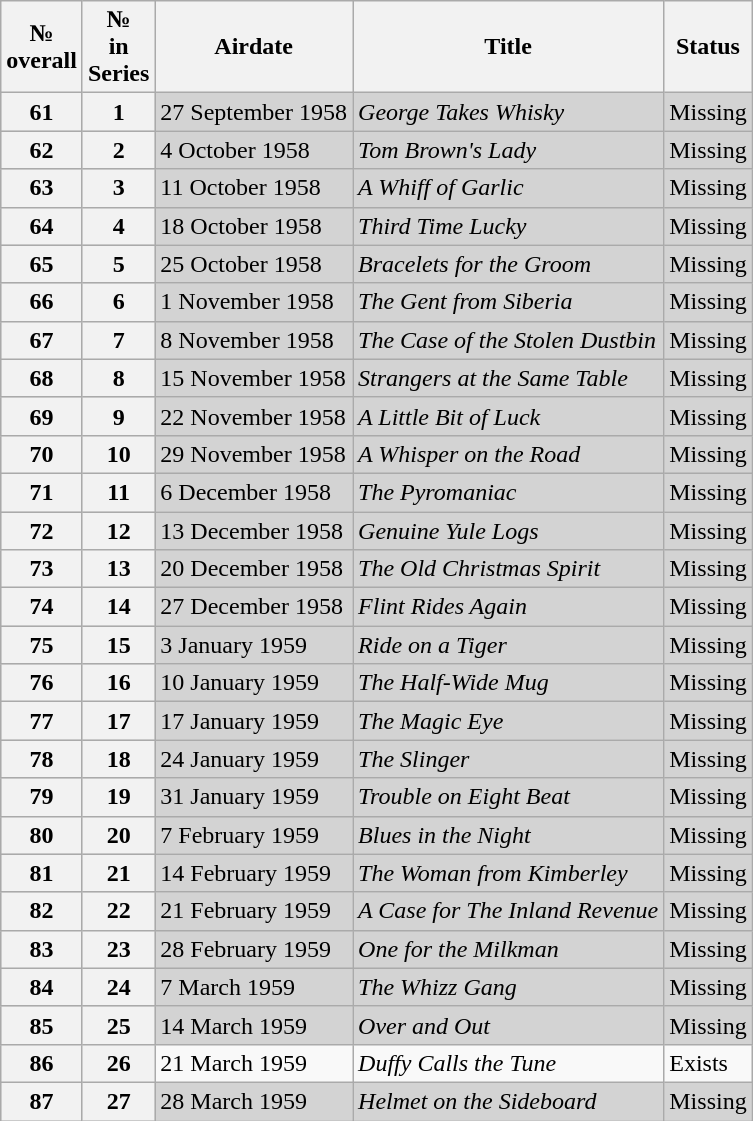<table class="wikitable">
<tr>
<th>№<br>overall</th>
<th>№<br>in<br>Series</th>
<th>Airdate</th>
<th>Title</th>
<th>Status</th>
</tr>
<tr style="background:lightgrey;">
<th style="text-align:center;">61</th>
<th style="text-align:center;">1</th>
<td>27 September 1958</td>
<td><em>George Takes Whisky</em></td>
<td>Missing</td>
</tr>
<tr style="background:lightgrey;">
<th style="text-align:center;">62</th>
<th style="text-align:center;">2</th>
<td>4 October 1958</td>
<td><em>Tom Brown's Lady</em></td>
<td>Missing</td>
</tr>
<tr style="background:lightgrey;">
<th style="text-align:center;">63</th>
<th style="text-align:center;">3</th>
<td>11 October 1958</td>
<td><em>A Whiff of Garlic</em></td>
<td>Missing</td>
</tr>
<tr style="background:lightgrey;">
<th style="text-align:center;">64</th>
<th style="text-align:center;">4</th>
<td>18 October 1958</td>
<td><em>Third Time Lucky</em></td>
<td>Missing</td>
</tr>
<tr style="background:lightgrey;">
<th style="text-align:center;">65</th>
<th style="text-align:center;">5</th>
<td>25 October 1958</td>
<td><em>Bracelets for the Groom</em></td>
<td>Missing</td>
</tr>
<tr style="background:lightgrey;">
<th style="text-align:center;">66</th>
<th style="text-align:center;">6</th>
<td>1 November 1958</td>
<td><em>The Gent from Siberia</em></td>
<td>Missing</td>
</tr>
<tr style="background:lightgrey;">
<th style="text-align:center;">67</th>
<th style="text-align:center;">7</th>
<td>8 November 1958</td>
<td><em>The Case of the Stolen Dustbin</em></td>
<td>Missing</td>
</tr>
<tr style="background:lightgrey;">
<th style="text-align:center;">68</th>
<th style="text-align:center;">8</th>
<td>15 November 1958</td>
<td><em>Strangers at the Same Table</em></td>
<td>Missing</td>
</tr>
<tr style="background:lightgrey;">
<th style="text-align:center;">69</th>
<th style="text-align:center;">9</th>
<td>22 November 1958</td>
<td><em>A Little Bit of Luck</em></td>
<td>Missing</td>
</tr>
<tr style="background:lightgrey;">
<th style="text-align:center;">70</th>
<th style="text-align:center;">10</th>
<td>29 November 1958</td>
<td><em>A Whisper on the Road</em></td>
<td>Missing</td>
</tr>
<tr style="background:lightgrey;">
<th style="text-align:center;">71</th>
<th style="text-align:center;">11</th>
<td>6 December 1958</td>
<td><em>The Pyromaniac</em></td>
<td>Missing</td>
</tr>
<tr style="background:lightgrey;">
<th style="text-align:center;">72</th>
<th style="text-align:center;">12</th>
<td>13 December 1958</td>
<td><em>Genuine Yule Logs</em></td>
<td>Missing</td>
</tr>
<tr style="background:lightgrey;">
<th style="text-align:center;">73</th>
<th style="text-align:center;">13</th>
<td>20 December 1958</td>
<td><em>The Old Christmas Spirit</em></td>
<td>Missing</td>
</tr>
<tr style="background:lightgrey;">
<th style="text-align:center;">74</th>
<th style="text-align:center;">14</th>
<td>27 December 1958</td>
<td><em>Flint Rides Again</em></td>
<td>Missing</td>
</tr>
<tr style="background:lightgrey;">
<th style="text-align:center;">75</th>
<th style="text-align:center;">15</th>
<td>3 January 1959</td>
<td><em>Ride on a Tiger</em></td>
<td>Missing</td>
</tr>
<tr style="background:lightgrey;">
<th style="text-align:center;">76</th>
<th style="text-align:center;">16</th>
<td>10 January 1959</td>
<td><em>The Half-Wide Mug</em></td>
<td>Missing</td>
</tr>
<tr style="background:lightgrey;">
<th style="text-align:center;">77</th>
<th style="text-align:center;">17</th>
<td>17 January 1959</td>
<td><em>The Magic Eye</em></td>
<td>Missing</td>
</tr>
<tr style="background:lightgrey;">
<th style="text-align:center;">78</th>
<th style="text-align:center;">18</th>
<td>24 January 1959</td>
<td><em>The Slinger</em></td>
<td>Missing</td>
</tr>
<tr style="background:lightgrey;">
<th style="text-align:center;">79</th>
<th style="text-align:center;">19</th>
<td>31 January 1959</td>
<td><em>Trouble on Eight Beat</em></td>
<td>Missing</td>
</tr>
<tr style="background:lightgrey;">
<th style="text-align:center;">80</th>
<th style="text-align:center;">20</th>
<td>7 February 1959</td>
<td><em>Blues in the Night</em></td>
<td>Missing</td>
</tr>
<tr style="background:lightgrey;">
<th style="text-align:center;">81</th>
<th style="text-align:center;">21</th>
<td>14 February 1959</td>
<td><em>The Woman from Kimberley</em></td>
<td>Missing</td>
</tr>
<tr style="background:lightgrey;">
<th style="text-align:center;">82</th>
<th style="text-align:center;">22</th>
<td>21 February 1959</td>
<td><em>A Case for The Inland Revenue</em></td>
<td>Missing</td>
</tr>
<tr style="background:lightgrey;">
<th style="text-align:center;">83</th>
<th style="text-align:center;">23</th>
<td>28 February 1959</td>
<td><em>One for the Milkman</em></td>
<td>Missing</td>
</tr>
<tr style="background:lightgrey;">
<th style="text-align:center;">84</th>
<th style="text-align:center;">24</th>
<td>7 March 1959</td>
<td><em>The Whizz Gang</em></td>
<td>Missing</td>
</tr>
<tr style="background:lightgrey;">
<th style="text-align:center;">85</th>
<th style="text-align:center;">25</th>
<td>14 March 1959</td>
<td><em>Over and Out</em></td>
<td>Missing</td>
</tr>
<tr>
<th style="text-align:center;">86</th>
<th style="text-align:center;">26</th>
<td>21 March 1959</td>
<td><em>Duffy Calls the Tune</em></td>
<td>Exists</td>
</tr>
<tr style="background:lightgrey;">
<th style="text-align:center;">87</th>
<th style="text-align:center;">27</th>
<td>28 March 1959</td>
<td><em>Helmet on the Sideboard</em></td>
<td>Missing</td>
</tr>
</table>
